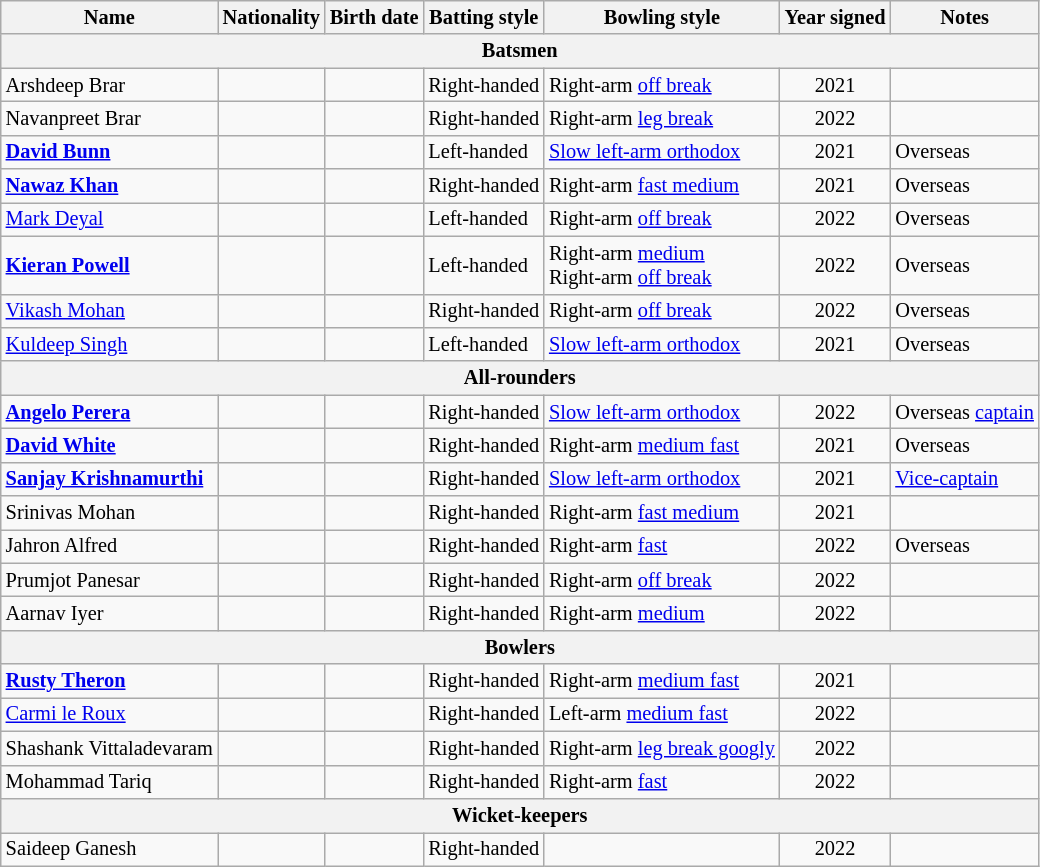<table class="wikitable" style="font-size:85%;">
<tr>
<th>Name</th>
<th>Nationality</th>
<th>Birth date</th>
<th>Batting style</th>
<th>Bowling style</th>
<th>Year signed</th>
<th>Notes</th>
</tr>
<tr>
<th colspan="7" style="text-align:center;">Batsmen</th>
</tr>
<tr>
<td>Arshdeep Brar</td>
<td></td>
<td></td>
<td>Right-handed</td>
<td>Right-arm <a href='#'>off break</a></td>
<td style="text-align:center;">2021</td>
<td></td>
</tr>
<tr>
<td>Navanpreet Brar</td>
<td></td>
<td></td>
<td>Right-handed</td>
<td>Right-arm <a href='#'>leg break</a></td>
<td style="text-align:center;">2022</td>
<td></td>
</tr>
<tr>
<td><strong><a href='#'>David Bunn</a></strong></td>
<td></td>
<td></td>
<td>Left-handed</td>
<td><a href='#'>Slow left-arm orthodox</a></td>
<td style="text-align:center;">2021</td>
<td>Overseas</td>
</tr>
<tr>
<td><strong><a href='#'>Nawaz Khan</a></strong></td>
<td></td>
<td></td>
<td>Right-handed</td>
<td>Right-arm <a href='#'>fast medium</a></td>
<td style="text-align:center;">2021</td>
<td>Overseas</td>
</tr>
<tr>
<td><a href='#'>Mark Deyal</a></td>
<td></td>
<td></td>
<td>Left-handed</td>
<td>Right-arm <a href='#'>off break</a></td>
<td style="text-align:center;">2022</td>
<td>Overseas</td>
</tr>
<tr>
<td><strong><a href='#'>Kieran Powell</a></strong></td>
<td></td>
<td></td>
<td>Left-handed</td>
<td>Right-arm <a href='#'>medium</a><br>Right-arm <a href='#'>off break</a></td>
<td style="text-align:center;">2022</td>
<td>Overseas</td>
</tr>
<tr>
<td><a href='#'>Vikash Mohan</a></td>
<td></td>
<td></td>
<td>Right-handed</td>
<td>Right-arm <a href='#'>off break</a></td>
<td style="text-align:center;">2022</td>
<td>Overseas</td>
</tr>
<tr>
<td><a href='#'>Kuldeep Singh</a></td>
<td></td>
<td></td>
<td>Left-handed</td>
<td><a href='#'>Slow left-arm orthodox</a></td>
<td style="text-align:center;">2021</td>
<td>Overseas</td>
</tr>
<tr>
<th colspan="7" style="text-align:center;">All-rounders</th>
</tr>
<tr>
<td><strong><a href='#'>Angelo Perera</a></strong></td>
<td></td>
<td></td>
<td>Right-handed</td>
<td><a href='#'>Slow left-arm orthodox</a></td>
<td style="text-align:center;">2022</td>
<td>Overseas <a href='#'>captain</a></td>
</tr>
<tr>
<td><strong><a href='#'>David White</a></strong></td>
<td></td>
<td></td>
<td>Right-handed</td>
<td>Right-arm <a href='#'>medium fast</a></td>
<td style="text-align:center;">2021</td>
<td>Overseas</td>
</tr>
<tr>
<td><strong><a href='#'>Sanjay Krishnamurthi</a></strong></td>
<td></td>
<td></td>
<td>Right-handed</td>
<td><a href='#'>Slow left-arm orthodox</a></td>
<td style="text-align:center;">2021</td>
<td><a href='#'>Vice-captain</a></td>
</tr>
<tr>
<td>Srinivas Mohan</td>
<td></td>
<td></td>
<td>Right-handed</td>
<td>Right-arm <a href='#'>fast medium</a></td>
<td style="text-align:center;">2021</td>
<td></td>
</tr>
<tr>
<td>Jahron Alfred</td>
<td></td>
<td></td>
<td>Right-handed</td>
<td>Right-arm <a href='#'>fast</a></td>
<td style="text-align:center;">2022</td>
<td>Overseas</td>
</tr>
<tr>
<td>Prumjot Panesar</td>
<td></td>
<td></td>
<td>Right-handed</td>
<td>Right-arm <a href='#'>off break</a></td>
<td style="text-align:center;">2022</td>
<td></td>
</tr>
<tr>
<td>Aarnav Iyer</td>
<td></td>
<td></td>
<td>Right-handed</td>
<td>Right-arm <a href='#'>medium</a></td>
<td style="text-align:center;">2022</td>
<td></td>
</tr>
<tr>
<th colspan="7" style="text-align:center;">Bowlers</th>
</tr>
<tr>
<td><strong><a href='#'>Rusty Theron</a></strong></td>
<td></td>
<td></td>
<td>Right-handed</td>
<td>Right-arm <a href='#'>medium fast</a></td>
<td style="text-align:center;">2021</td>
<td></td>
</tr>
<tr>
<td><a href='#'>Carmi le Roux</a></td>
<td></td>
<td></td>
<td>Right-handed</td>
<td>Left-arm <a href='#'>medium fast</a></td>
<td style="text-align:center;">2022</td>
<td></td>
</tr>
<tr>
<td>Shashank Vittaladevaram</td>
<td></td>
<td></td>
<td>Right-handed</td>
<td>Right-arm <a href='#'>leg break googly</a></td>
<td style="text-align:center;">2022</td>
<td></td>
</tr>
<tr>
<td>Mohammad Tariq</td>
<td></td>
<td></td>
<td>Right-handed</td>
<td>Right-arm <a href='#'>fast</a></td>
<td style="text-align:center;">2022</td>
<td></td>
</tr>
<tr>
<th colspan="7" style="text-align:center;">Wicket-keepers</th>
</tr>
<tr>
<td>Saideep Ganesh</td>
<td></td>
<td></td>
<td>Right-handed</td>
<td></td>
<td style="text-align:center;">2022</td>
<td></td>
</tr>
</table>
